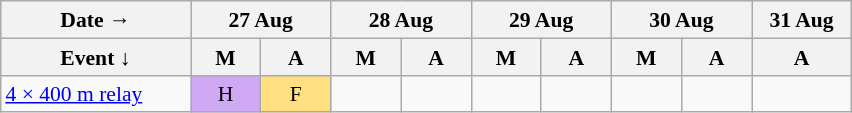<table class="wikitable" style="text-align:center; margin:0.5em auto; font-size:90%; line-height:1.25em;">
<tr>
<th>Date →</th>
<th colspan=2>27 Aug</th>
<th colspan=2>28 Aug</th>
<th colspan=2>29 Aug</th>
<th colspan=2>30 Aug</th>
<th>31 Aug</th>
</tr>
<tr>
<th width="120px">Event ↓</th>
<th width="40px">M</th>
<th width="40px">A</th>
<th width="40px">M</th>
<th width="40px">A</th>
<th width="40px">M</th>
<th width="40px">A</th>
<th width="40px">M</th>
<th width="40px">A</th>
<th width="60px">A</th>
</tr>
<tr>
<td align="left"><a href='#'>4 × 400 m relay</a></td>
<td bgcolor="#D0A9F5">H</td>
<td bgcolor="#FFDF80">F</td>
<td></td>
<td></td>
<td></td>
<td></td>
<td></td>
<td></td>
<td></td>
</tr>
</table>
